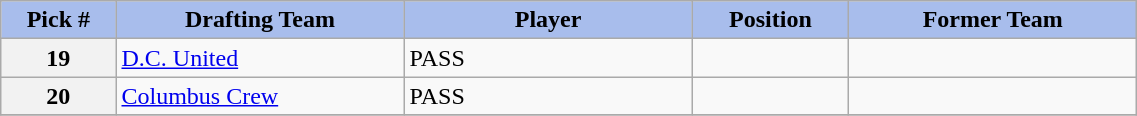<table class="wikitable sortable" style="width: 60%">
<tr>
<th style="background:#A8BDEC;" width=6%>Pick #</th>
<th width=15% style="background:#A8BDEC;">Drafting Team</th>
<th width=15% style="background:#A8BDEC;">Player</th>
<th width=8% style="background:#A8BDEC;">Position</th>
<th width=15% style="background:#A8BDEC;">Former Team</th>
</tr>
<tr>
<th>19</th>
<td><a href='#'>D.C. United</a></td>
<td>PASS</td>
<td></td>
<td></td>
</tr>
<tr>
<th>20</th>
<td><a href='#'>Columbus Crew</a></td>
<td>PASS</td>
<td></td>
<td></td>
</tr>
<tr>
</tr>
</table>
